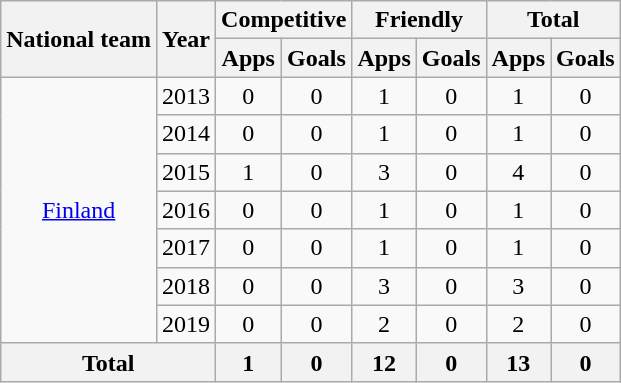<table class="wikitable" style="text-align:center">
<tr>
<th rowspan="2">National team</th>
<th rowspan="2">Year</th>
<th colspan="2">Competitive</th>
<th colspan="2">Friendly</th>
<th colspan="2">Total</th>
</tr>
<tr>
<th>Apps</th>
<th>Goals</th>
<th>Apps</th>
<th>Goals</th>
<th>Apps</th>
<th>Goals</th>
</tr>
<tr>
<td rowspan=7><a href='#'>Finland</a></td>
<td>2013</td>
<td>0</td>
<td>0</td>
<td>1</td>
<td>0</td>
<td>1</td>
<td>0</td>
</tr>
<tr>
<td>2014</td>
<td>0</td>
<td>0</td>
<td>1</td>
<td>0</td>
<td>1</td>
<td>0</td>
</tr>
<tr>
<td>2015</td>
<td>1</td>
<td>0</td>
<td>3</td>
<td>0</td>
<td>4</td>
<td>0</td>
</tr>
<tr>
<td>2016</td>
<td>0</td>
<td>0</td>
<td>1</td>
<td>0</td>
<td>1</td>
<td>0</td>
</tr>
<tr>
<td>2017</td>
<td>0</td>
<td>0</td>
<td>1</td>
<td>0</td>
<td>1</td>
<td>0</td>
</tr>
<tr>
<td>2018</td>
<td>0</td>
<td>0</td>
<td>3</td>
<td>0</td>
<td>3</td>
<td>0</td>
</tr>
<tr>
<td>2019</td>
<td>0</td>
<td>0</td>
<td>2</td>
<td>0</td>
<td>2</td>
<td>0</td>
</tr>
<tr>
<th colspan=2>Total</th>
<th>1</th>
<th>0</th>
<th>12</th>
<th>0</th>
<th>13</th>
<th>0</th>
</tr>
</table>
